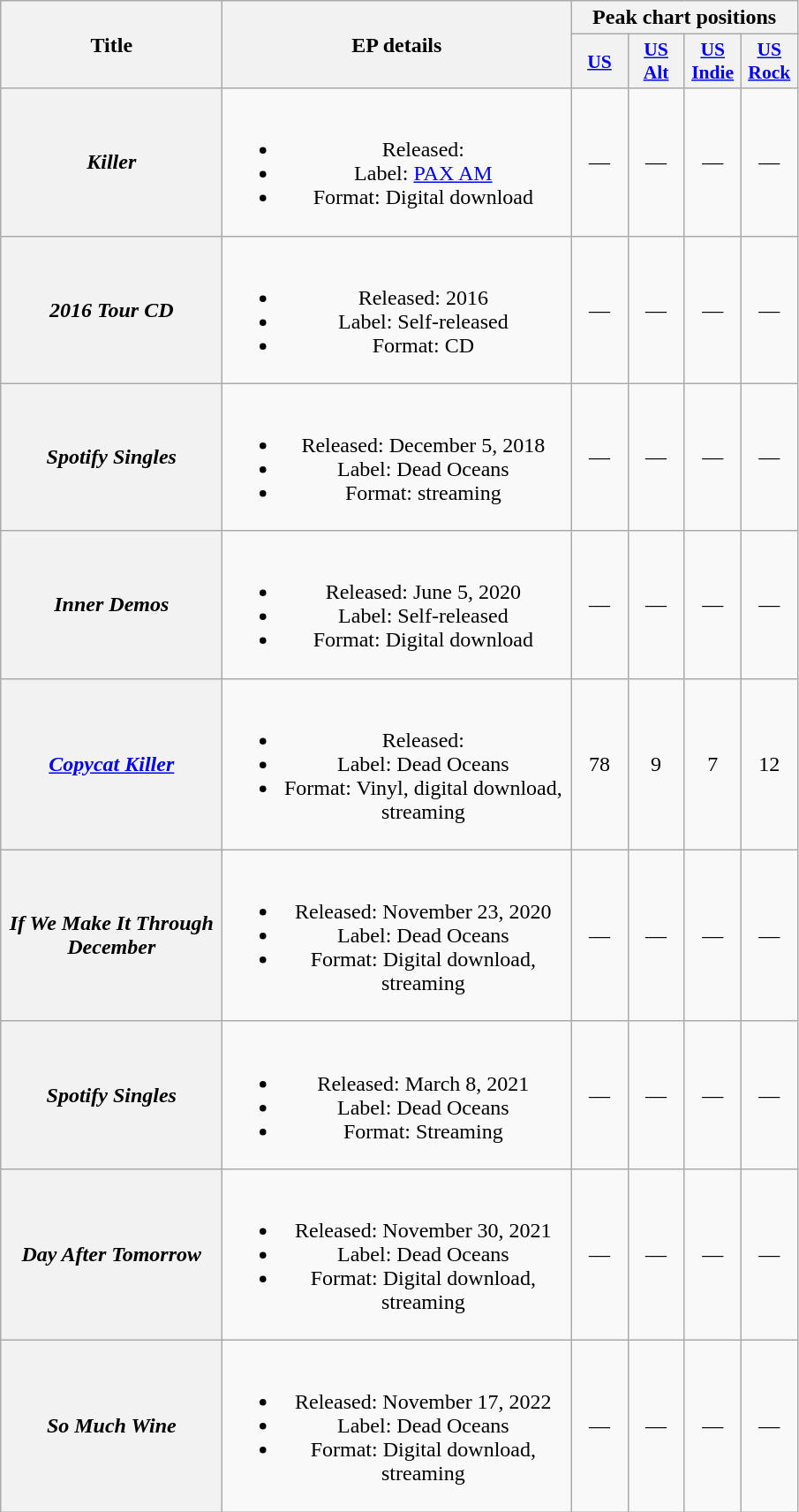<table class="wikitable plainrowheaders" style="text-align:center;">
<tr>
<th scope="col" rowspan="2" style="width:10em;">Title</th>
<th scope="col" rowspan="2" style="width:16em;">EP details</th>
<th scope="col" colspan="4">Peak chart positions</th>
</tr>
<tr>
<th scope="col" style="width:2.5em;font-size:90%;"><a href='#'>US</a><br></th>
<th scope="col" style="width:2.5em;font-size:90%;"><a href='#'>US<br>Alt</a><br></th>
<th scope="col" style="width:2.5em;font-size:90%;"><a href='#'>US<br>Indie</a><br></th>
<th scope="col" style="width:2.5em;font-size:90%;"><a href='#'>US<br>Rock</a><br></th>
</tr>
<tr>
<th scope="row"><em>Killer</em></th>
<td><br><ul><li>Released: </li><li>Label: <a href='#'>PAX AM</a></li><li>Format: Digital download</li></ul></td>
<td>—</td>
<td>—</td>
<td>—</td>
<td>—</td>
</tr>
<tr>
<th scope="row"><em>2016 Tour CD</em></th>
<td><br><ul><li>Released: 2016</li><li>Label: Self-released</li><li>Format: CD</li></ul></td>
<td>—</td>
<td>—</td>
<td>—</td>
<td>—</td>
</tr>
<tr>
<th scope="row"><em>Spotify Singles</em></th>
<td><br><ul><li>Released: December 5, 2018</li><li>Label: Dead Oceans</li><li>Format: streaming</li></ul></td>
<td>—</td>
<td>—</td>
<td>—</td>
<td>—</td>
</tr>
<tr>
<th scope="row"><em>Inner Demos</em></th>
<td><br><ul><li>Released: June 5, 2020</li><li>Label: Self-released</li><li>Format: Digital download</li></ul></td>
<td>—</td>
<td>—</td>
<td>—</td>
<td>—</td>
</tr>
<tr>
<th scope="row"><em><a href='#'>Copycat Killer</a></em> </th>
<td><br><ul><li>Released: </li><li>Label: Dead Oceans</li><li>Format: Vinyl, digital download, streaming</li></ul></td>
<td>78</td>
<td>9</td>
<td>7</td>
<td>12</td>
</tr>
<tr>
<th scope="row"><em>If We Make It Through December</em></th>
<td><br><ul><li>Released: November 23, 2020</li><li>Label: Dead Oceans</li><li>Format: Digital download, streaming</li></ul></td>
<td>—</td>
<td>—</td>
<td>—</td>
<td>—</td>
</tr>
<tr>
<th scope="row"><em>Spotify Singles</em></th>
<td><br><ul><li>Released: March 8, 2021</li><li>Label: Dead Oceans</li><li>Format: Streaming</li></ul></td>
<td>—</td>
<td>—</td>
<td>—</td>
<td>—</td>
</tr>
<tr>
<th scope="row"><em>Day After Tomorrow</em></th>
<td><br><ul><li>Released: November 30, 2021</li><li>Label: Dead Oceans</li><li>Format: Digital download, streaming</li></ul></td>
<td>—</td>
<td>—</td>
<td>—</td>
<td>—</td>
</tr>
<tr>
<th scope="row"><em>So Much Wine</em></th>
<td><br><ul><li>Released: November 17, 2022</li><li>Label: Dead Oceans</li><li>Format: Digital download, streaming</li></ul></td>
<td>—</td>
<td>—</td>
<td>—</td>
<td>—</td>
</tr>
</table>
